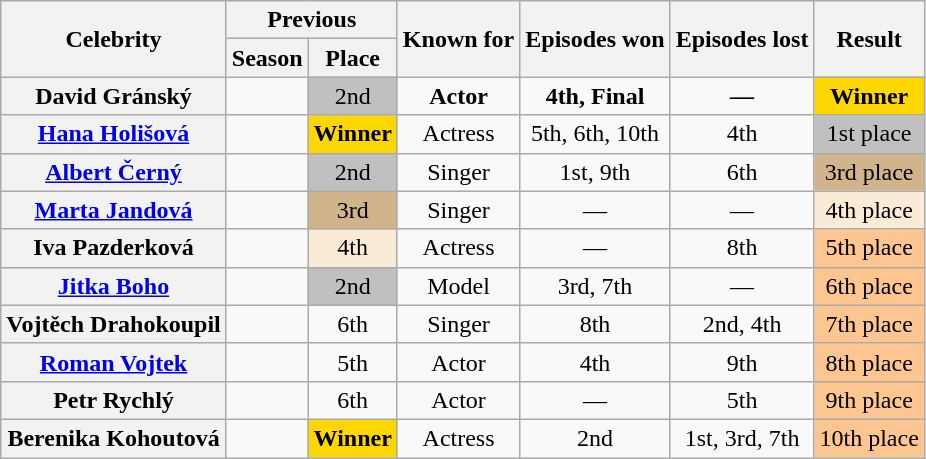<table class="wikitable" style="text-align:center;">
<tr>
<th rowspan="2">Celebrity</th>
<th colspan="2">Previous</th>
<th rowspan="2">Known for</th>
<th rowspan="2">Episodes won</th>
<th rowspan="2">Episodes lost</th>
<th rowspan="2">Result</th>
</tr>
<tr>
<th>Season</th>
<th>Place</th>
</tr>
<tr>
<th>David Gránský</th>
<td><strong><a href='#'></a></strong></td>
<td style="background:silver;">2nd</td>
<td><strong>Actor</strong></td>
<td><strong>4th, Final</strong></td>
<td><strong>—</strong></td>
<td style="background:gold;"><strong>Winner</strong></td>
</tr>
<tr>
<th><a href='#'>Hana Holišová</a></th>
<td><strong><a href='#'></a></strong></td>
<td bgcolor=gold><strong>Winner</strong></td>
<td>Actress</td>
<td>5th, 6th, 10th</td>
<td>4th</td>
<td style="background:silver;">1st place</td>
</tr>
<tr>
<th><a href='#'>Albert Černý</a></th>
<td><strong><a href='#'></a></strong></td>
<td style="background:silver;">2nd</td>
<td>Singer</td>
<td>1st, 9th</td>
<td>6th</td>
<td bgcolor=tan>3rd place</td>
</tr>
<tr>
<th><a href='#'>Marta Jandová</a></th>
<td><strong><a href='#'></a></strong></td>
<td bgcolor=tan>3rd</td>
<td>Singer</td>
<td>—</td>
<td>—</td>
<td style="background:antiquewhite;">4th place</td>
</tr>
<tr>
<th>Iva Pazderková</th>
<td><strong><a href='#'></a></strong></td>
<td style="background:antiquewhite;">4th</td>
<td>Actress</td>
<td>—</td>
<td>8th</td>
<td style="background:#fdc58f;">5th place</td>
</tr>
<tr>
<th><a href='#'>Jitka Boho</a></th>
<td><strong><a href='#'></a></strong></td>
<td style="background:silver;">2nd</td>
<td>Model</td>
<td>3rd, 7th</td>
<td>—</td>
<td style="background:#fdc58f;">6th place</td>
</tr>
<tr>
<th>Vojtěch Drahokoupil</th>
<td><strong><a href='#'></a></strong></td>
<td>6th</td>
<td>Singer</td>
<td>8th</td>
<td>2nd, 4th</td>
<td style="background:#fdc58f;">7th place</td>
</tr>
<tr>
<th><a href='#'>Roman Vojtek</a></th>
<td><strong><a href='#'></a></strong></td>
<td>5th</td>
<td>Actor</td>
<td>4th</td>
<td>9th</td>
<td style="background:#fdc58f;">8th place</td>
</tr>
<tr>
<th>Petr Rychlý</th>
<td><strong><a href='#'></a></strong></td>
<td>6th</td>
<td>Actor</td>
<td>—</td>
<td>5th</td>
<td style="background:#fdc58f;">9th place</td>
</tr>
<tr>
<th>Berenika Kohoutová</th>
<td><strong><a href='#'></a></strong></td>
<td bgcolor=gold><strong>Winner</strong></td>
<td>Actress</td>
<td>2nd</td>
<td>1st, 3rd, 7th</td>
<td style="background:#fdc58f;">10th place</td>
</tr>
</table>
